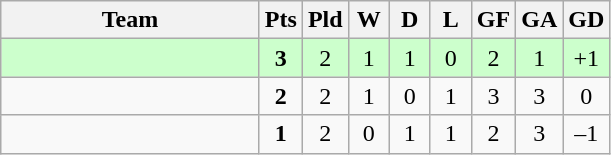<table class=wikitable style="text-align:center">
<tr>
<th width=165>Team</th>
<th width=20>Pts</th>
<th width=20>Pld</th>
<th width=20>W</th>
<th width=20>D</th>
<th width=20>L</th>
<th width=20>GF</th>
<th width=20>GA</th>
<th width=20>GD</th>
</tr>
<tr align=center style="background:#ccffcc;">
<td style="text-align:left;"></td>
<td><strong>3</strong></td>
<td>2</td>
<td>1</td>
<td>1</td>
<td>0</td>
<td>2</td>
<td>1</td>
<td>+1</td>
</tr>
<tr align=center>
<td style="text-align:left;"></td>
<td><strong>2</strong></td>
<td>2</td>
<td>1</td>
<td>0</td>
<td>1</td>
<td>3</td>
<td>3</td>
<td>0</td>
</tr>
<tr align=center>
<td style="text-align:left;"></td>
<td><strong>1</strong></td>
<td>2</td>
<td>0</td>
<td>1</td>
<td>1</td>
<td>2</td>
<td>3</td>
<td>–1</td>
</tr>
</table>
